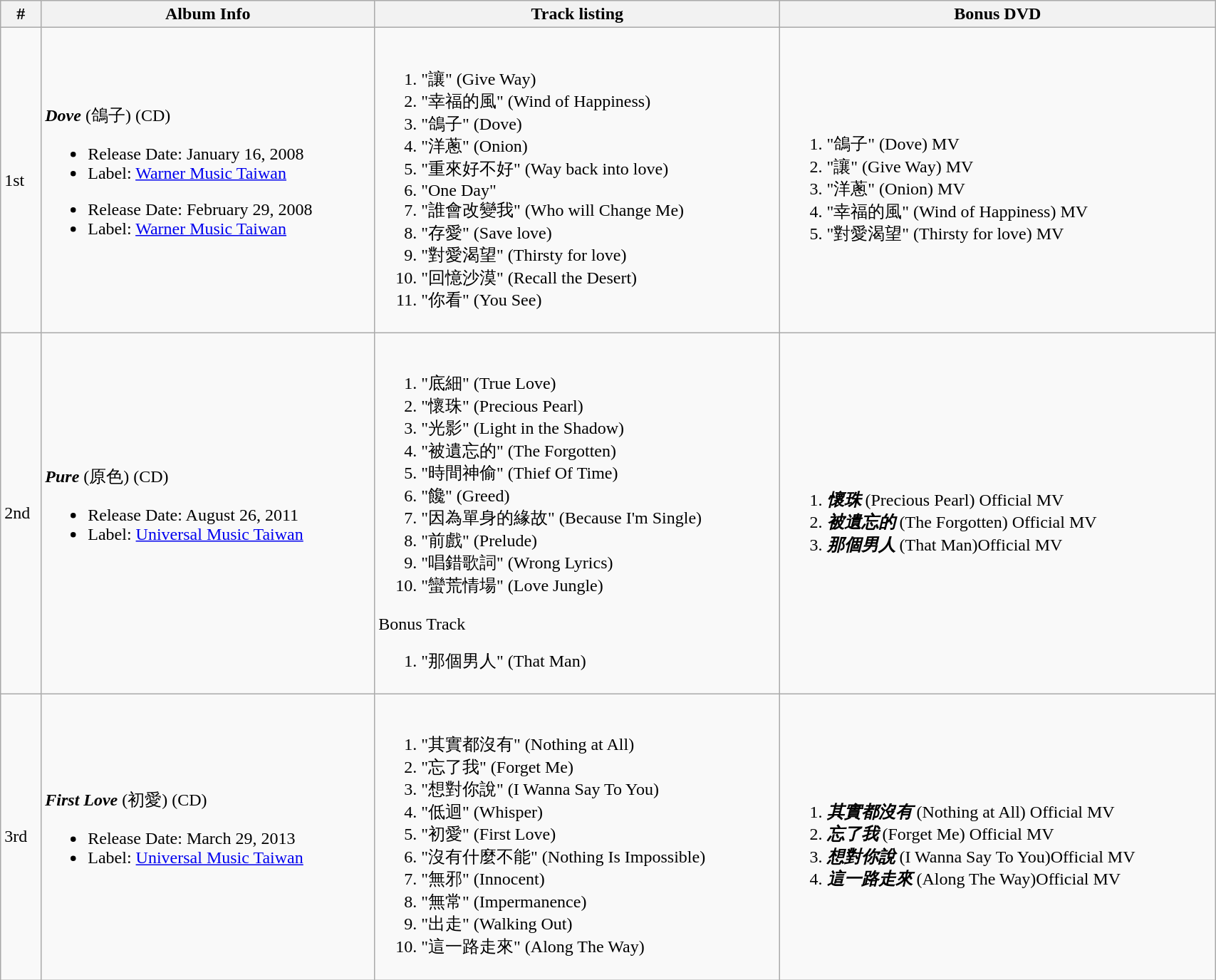<table class="wikitable" border="1" width="90%">
<tr>
<th>#</th>
<th>Album Info</th>
<th>Track listing</th>
<th>Bonus DVD</th>
</tr>
<tr>
<td>1st</td>
<td><strong><em>Dove</em></strong> (鴿子) (CD)<br><ul><li>Release Date: January 16, 2008</li><li>Label: <a href='#'>Warner Music Taiwan</a></li></ul><ul><li>Release Date: February 29, 2008</li><li>Label: <a href='#'>Warner Music Taiwan</a></li></ul></td>
<td><br><ol><li>"讓" (Give Way)</li><li>"幸福的風" (Wind of Happiness)</li><li>"鴿子" (Dove)</li><li>"洋蔥" (Onion)</li><li>"重來好不好" (Way back into love)</li><li>"One Day"</li><li>"誰會改變我" (Who will Change Me)</li><li>"存愛" (Save love)</li><li>"對愛渴望" (Thirsty for love)</li><li>"回憶沙漠" (Recall the Desert)</li><li>"你看" (You See)</li></ol></td>
<td><br><ol><li>"鴿子" (Dove) MV</li><li>"讓" (Give Way) MV</li><li>"洋蔥" (Onion) MV</li><li>"幸福的風" (Wind of Happiness) MV</li><li>"對愛渴望" (Thirsty for love) MV</li></ol></td>
</tr>
<tr>
<td>2nd</td>
<td><strong><em>Pure</em></strong> (原色) (CD)<br><ul><li>Release Date: August 26, 2011</li><li>Label: <a href='#'>Universal Music Taiwan</a></li></ul></td>
<td><br><ol><li>"底細"  (True Love)</li><li>"懷珠"  (Precious Pearl)</li><li>"光影"  (Light in the Shadow)</li><li>"被遺忘的"  (The Forgotten)</li><li>"時間神偷"   (Thief Of Time)</li><li>"饞"     (Greed)</li><li>"因為單身的緣故"  (Because I'm Single)</li><li>"前戲"    (Prelude)</li><li>"唱錯歌詞"  (Wrong Lyrics)</li><li>"蠻荒情場"  (Love Jungle)</li></ol>Bonus Track<ol><li>"那個男人"   (That Man)</li></ol></td>
<td><br><ol><li><strong><em>懷珠</em></strong> (Precious Pearl) Official MV</li><li><strong><em>被遺忘的</em></strong> (The Forgotten) Official MV</li><li><strong><em>那個男人</em></strong> (That Man)Official MV</li></ol></td>
</tr>
<tr>
<td>3rd</td>
<td><strong><em>First Love</em></strong> (初愛) (CD)<br><ul><li>Release Date: March 29, 2013</li><li>Label: <a href='#'>Universal Music Taiwan</a></li></ul></td>
<td><br><ol><li>"其實都沒有"  (Nothing at All)</li><li>"忘了我"  (Forget Me)</li><li>"想對你說"  (I Wanna Say To You)</li><li>"低迴"  (Whisper)</li><li>"初愛"   (First Love)</li><li>"沒有什麼不能"     (Nothing Is Impossible)</li><li>"無邪"  (Innocent)</li><li>"無常"    (Impermanence)</li><li>"出走"  (Walking Out)</li><li>"這一路走來"  (Along The Way)</li></ol></td>
<td><br><ol><li><strong><em>其實都沒有</em></strong> (Nothing at All) Official MV</li><li><strong><em>忘了我</em></strong> (Forget Me) Official MV</li><li><strong><em>想對你說</em></strong> (I Wanna Say To You)Official MV</li><li><strong><em>這一路走來</em></strong> (Along The Way)Official MV</li></ol></td>
</tr>
</table>
